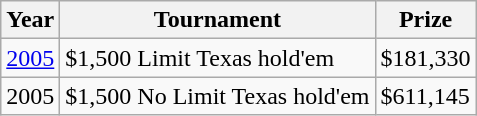<table class="wikitable">
<tr>
<th>Year</th>
<th>Tournament</th>
<th>Prize</th>
</tr>
<tr>
<td><a href='#'>2005</a></td>
<td>$1,500 Limit Texas hold'em</td>
<td>$181,330</td>
</tr>
<tr>
<td>2005</td>
<td>$1,500 No Limit Texas hold'em</td>
<td>$611,145</td>
</tr>
</table>
